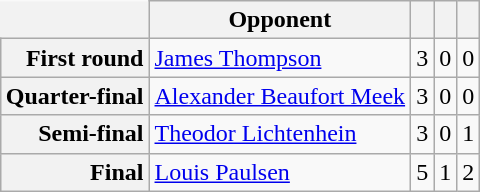<table class="wikitable" style="text-align:center; margin:1em auto 1em auto; border:0">
<tr>
<th style="border:0"></th>
<th>Opponent</th>
<th></th>
<th></th>
<th></th>
</tr>
<tr>
<th style="text-align:right;">First round</th>
<td style="text-align:left;"><a href='#'>James Thompson</a></td>
<td>3</td>
<td>0</td>
<td>0</td>
</tr>
<tr>
<th style="text-align:right;">Quarter-final</th>
<td style="text-align:left;"><a href='#'>Alexander Beaufort Meek</a></td>
<td>3</td>
<td>0</td>
<td>0</td>
</tr>
<tr>
<th style="text-align:right;">Semi-final</th>
<td style="text-align:left;"><a href='#'>Theodor Lichtenhein</a></td>
<td>3</td>
<td>0</td>
<td>1</td>
</tr>
<tr>
<th style="text-align:right;">Final</th>
<td style="text-align:left;"><a href='#'>Louis Paulsen</a></td>
<td>5</td>
<td>1</td>
<td>2</td>
</tr>
</table>
